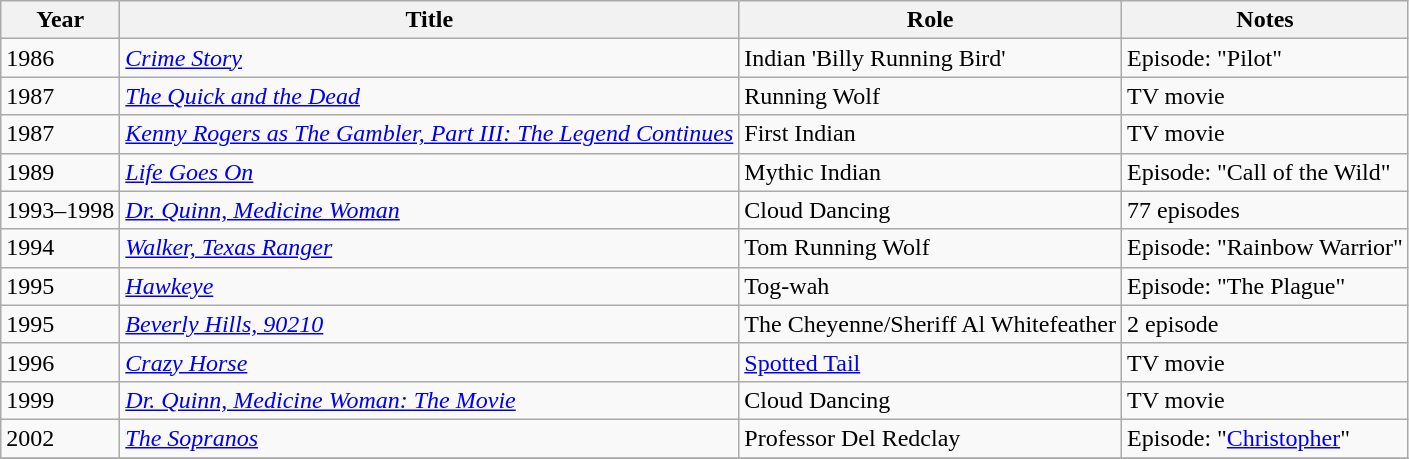<table class="wikitable sortable">
<tr>
<th>Year</th>
<th>Title</th>
<th>Role</th>
<th class="unsortable">Notes</th>
</tr>
<tr>
<td>1986</td>
<td><a href='#'><em>Crime Story</em></a></td>
<td>Indian 'Billy Running Bird'</td>
<td>Episode: "Pilot"</td>
</tr>
<tr>
<td>1987</td>
<td><a href='#'><em>The Quick and the Dead</em></a></td>
<td>Running Wolf</td>
<td>TV movie</td>
</tr>
<tr>
<td>1987</td>
<td><em><a href='#'>Kenny Rogers as The Gambler, Part III: The Legend Continues</a></em></td>
<td>First Indian</td>
<td>TV movie</td>
</tr>
<tr>
<td>1989</td>
<td><a href='#'><em>Life Goes On</em></a></td>
<td>Mythic Indian</td>
<td>Episode: "Call of the Wild"</td>
</tr>
<tr>
<td>1993–1998</td>
<td><em><a href='#'>Dr. Quinn, Medicine Woman</a></em></td>
<td>Cloud Dancing</td>
<td>77 episodes</td>
</tr>
<tr>
<td>1994</td>
<td><em><a href='#'>Walker, Texas Ranger</a></em></td>
<td>Tom Running Wolf</td>
<td>Episode: "Rainbow Warrior"</td>
</tr>
<tr>
<td>1995</td>
<td><em><a href='#'>Hawkeye</a></em></td>
<td>Tog-wah</td>
<td>Episode: "The Plague"</td>
</tr>
<tr>
<td>1995</td>
<td><em><a href='#'>Beverly Hills, 90210</a></em></td>
<td>The Cheyenne/Sheriff Al Whitefeather</td>
<td>2 episode</td>
</tr>
<tr>
<td>1996</td>
<td><em><a href='#'>Crazy Horse</a></em></td>
<td><a href='#'>Spotted Tail</a></td>
<td>TV movie</td>
</tr>
<tr>
<td>1999</td>
<td><em><a href='#'>Dr. Quinn, Medicine Woman: The Movie</a></em></td>
<td>Cloud Dancing</td>
<td>TV movie</td>
</tr>
<tr>
<td>2002</td>
<td><em><a href='#'>The Sopranos</a></em></td>
<td>Professor Del Redclay</td>
<td>Episode: "<a href='#'>Christopher</a>"</td>
</tr>
<tr>
</tr>
</table>
